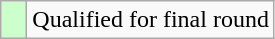<table class="wikitable">
<tr>
<td style="width:10px; background:#cfc"></td>
<td>Qualified for final round</td>
</tr>
</table>
